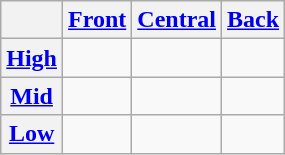<table class="wikitable" style="text-align:center">
<tr>
<th></th>
<th><a href='#'>Front</a></th>
<th><a href='#'>Central</a></th>
<th><a href='#'>Back</a></th>
</tr>
<tr>
<th><a href='#'>High</a></th>
<td></td>
<td></td>
<td></td>
</tr>
<tr>
<th><a href='#'>Mid</a></th>
<td></td>
<td></td>
<td></td>
</tr>
<tr>
<th><a href='#'>Low</a></th>
<td></td>
<td></td>
<td></td>
</tr>
</table>
